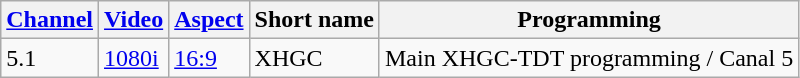<table class="wikitable">
<tr>
<th><a href='#'>Channel</a></th>
<th><a href='#'>Video</a></th>
<th><a href='#'>Aspect</a></th>
<th>Short name</th>
<th>Programming</th>
</tr>
<tr>
<td>5.1</td>
<td><a href='#'>1080i</a></td>
<td rowspan=1><a href='#'>16:9</a></td>
<td>XHGC</td>
<td>Main XHGC-TDT programming / Canal 5</td>
</tr>
</table>
